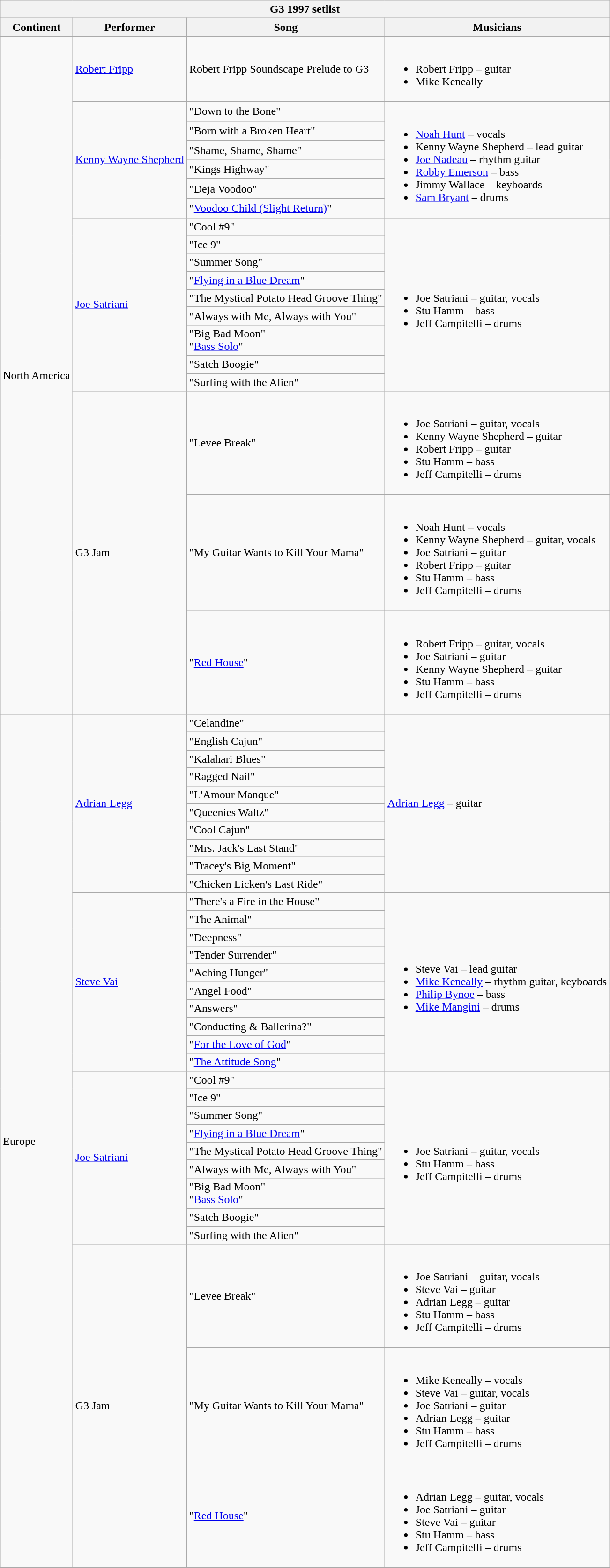<table class="wikitable collapsible collapsed">
<tr>
<th colspan="4">G3 1997 setlist</th>
</tr>
<tr>
<th>Continent</th>
<th>Performer</th>
<th>Song</th>
<th>Musicians</th>
</tr>
<tr>
<td rowspan=19>North America</td>
<td><a href='#'>Robert Fripp</a></td>
<td>Robert Fripp Soundscape Prelude to G3</td>
<td><br><ul><li>Robert Fripp – guitar</li><li>Mike Keneally</li></ul></td>
</tr>
<tr>
<td rowspan=6><a href='#'>Kenny Wayne Shepherd</a></td>
<td>"Down to the Bone"</td>
<td rowspan=6><br><ul><li><a href='#'>Noah Hunt</a> – vocals</li><li>Kenny Wayne Shepherd – lead guitar</li><li><a href='#'>Joe Nadeau</a> – rhythm guitar</li><li><a href='#'>Robby Emerson</a> – bass</li><li>Jimmy Wallace – keyboards</li><li><a href='#'>Sam Bryant</a> – drums</li></ul></td>
</tr>
<tr>
<td>"Born with a Broken Heart"</td>
</tr>
<tr>
<td>"Shame, Shame, Shame"</td>
</tr>
<tr>
<td>"Kings Highway"</td>
</tr>
<tr>
<td>"Deja Voodoo"</td>
</tr>
<tr>
<td>"<a href='#'>Voodoo Child (Slight Return)</a>"</td>
</tr>
<tr>
<td rowspan=9><a href='#'>Joe Satriani</a></td>
<td>"Cool #9"</td>
<td rowspan=9><br><ul><li>Joe Satriani – guitar, vocals</li><li>Stu Hamm – bass</li><li>Jeff Campitelli – drums</li></ul></td>
</tr>
<tr>
<td>"Ice 9"</td>
</tr>
<tr>
<td>"Summer Song"</td>
</tr>
<tr>
<td>"<a href='#'>Flying in a Blue Dream</a>"</td>
</tr>
<tr>
<td>"The Mystical Potato Head Groove Thing"</td>
</tr>
<tr>
<td>"Always with Me, Always with You"</td>
</tr>
<tr>
<td>"Big Bad Moon"<br>"<a href='#'>Bass Solo</a>"</td>
</tr>
<tr>
<td>"Satch Boogie"</td>
</tr>
<tr>
<td>"Surfing with the Alien"</td>
</tr>
<tr>
<td rowspan=3>G3 Jam</td>
<td>"Levee Break"</td>
<td><br><ul><li>Joe Satriani – guitar, vocals</li><li>Kenny Wayne Shepherd – guitar</li><li>Robert Fripp – guitar</li><li>Stu Hamm – bass</li><li>Jeff Campitelli – drums</li></ul></td>
</tr>
<tr>
<td>"My Guitar Wants to Kill Your Mama"</td>
<td><br><ul><li>Noah Hunt – vocals</li><li>Kenny Wayne Shepherd – guitar, vocals</li><li>Joe Satriani – guitar</li><li>Robert Fripp – guitar</li><li>Stu Hamm – bass</li><li>Jeff Campitelli – drums</li></ul></td>
</tr>
<tr>
<td>"<a href='#'>Red House</a>"</td>
<td><br><ul><li>Robert Fripp – guitar, vocals</li><li>Joe Satriani – guitar</li><li>Kenny Wayne Shepherd – guitar</li><li>Stu Hamm – bass</li><li>Jeff Campitelli – drums</li></ul></td>
</tr>
<tr>
<td rowspan=32>Europe</td>
<td rowspan=10><a href='#'>Adrian Legg</a></td>
<td>"Celandine"</td>
<td rowspan=10><a href='#'>Adrian Legg</a> – guitar</td>
</tr>
<tr>
<td>"English Cajun"</td>
</tr>
<tr>
<td>"Kalahari Blues"</td>
</tr>
<tr>
<td>"Ragged Nail"</td>
</tr>
<tr>
<td>"L'Amour Manque"</td>
</tr>
<tr>
<td>"Queenies Waltz"</td>
</tr>
<tr>
<td>"Cool Cajun"</td>
</tr>
<tr>
<td>"Mrs. Jack's Last Stand"</td>
</tr>
<tr>
<td>"Tracey's Big Moment"</td>
</tr>
<tr>
<td>"Chicken Licken's Last Ride"</td>
</tr>
<tr>
<td rowspan=10><a href='#'>Steve Vai</a></td>
<td>"There's a Fire in the House"</td>
<td rowspan=10><br><ul><li>Steve Vai – lead guitar</li><li><a href='#'>Mike Keneally</a> – rhythm guitar, keyboards</li><li><a href='#'>Philip Bynoe</a> – bass</li><li><a href='#'>Mike Mangini</a> – drums</li></ul></td>
</tr>
<tr>
<td>"The Animal"</td>
</tr>
<tr>
<td>"Deepness"</td>
</tr>
<tr>
<td>"Tender Surrender"</td>
</tr>
<tr>
<td>"Aching Hunger"</td>
</tr>
<tr>
<td>"Angel Food"</td>
</tr>
<tr>
<td>"Answers"</td>
</tr>
<tr>
<td>"Conducting & Ballerina?"</td>
</tr>
<tr>
<td>"<a href='#'>For the Love of God</a>"</td>
</tr>
<tr>
<td>"<a href='#'>The Attitude Song</a>"</td>
</tr>
<tr>
<td rowspan=9><a href='#'>Joe Satriani</a></td>
<td>"Cool #9"</td>
<td rowspan=9><br><ul><li>Joe Satriani – guitar, vocals</li><li>Stu Hamm – bass</li><li>Jeff Campitelli – drums</li></ul></td>
</tr>
<tr>
<td>"Ice 9"</td>
</tr>
<tr>
<td>"Summer Song"</td>
</tr>
<tr>
<td>"<a href='#'>Flying in a Blue Dream</a>"</td>
</tr>
<tr>
<td>"The Mystical Potato Head Groove Thing"</td>
</tr>
<tr>
<td>"Always with Me, Always with You"</td>
</tr>
<tr>
<td>"Big Bad Moon"<br>"<a href='#'>Bass Solo</a>"</td>
</tr>
<tr>
<td>"Satch Boogie"</td>
</tr>
<tr>
<td>"Surfing with the Alien"</td>
</tr>
<tr>
<td rowspan=3>G3 Jam</td>
<td>"Levee Break"</td>
<td><br><ul><li>Joe Satriani – guitar, vocals</li><li>Steve Vai – guitar</li><li>Adrian Legg – guitar</li><li>Stu Hamm – bass</li><li>Jeff Campitelli – drums</li></ul></td>
</tr>
<tr>
<td>"My Guitar Wants to Kill Your Mama"</td>
<td><br><ul><li>Mike Keneally – vocals</li><li>Steve Vai – guitar, vocals</li><li>Joe Satriani – guitar</li><li>Adrian Legg – guitar</li><li>Stu Hamm – bass</li><li>Jeff Campitelli – drums</li></ul></td>
</tr>
<tr>
<td>"<a href='#'>Red House</a>"</td>
<td><br><ul><li>Adrian Legg – guitar, vocals</li><li>Joe Satriani – guitar</li><li>Steve Vai – guitar</li><li>Stu Hamm – bass</li><li>Jeff Campitelli – drums</li></ul></td>
</tr>
</table>
